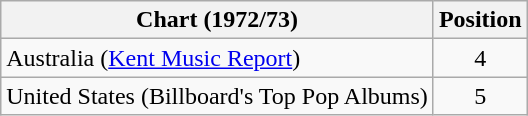<table class="wikitable">
<tr>
<th>Chart (1972/73)</th>
<th>Position</th>
</tr>
<tr>
<td>Australia (<a href='#'>Kent Music Report</a>)</td>
<td align="center">4</td>
</tr>
<tr>
<td>United States (Billboard's Top Pop Albums)</td>
<td align="center">5</td>
</tr>
</table>
